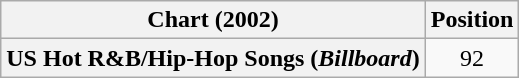<table class="wikitable plainrowheaders" style="text-align:center;">
<tr>
<th scope="col">Chart (2002)</th>
<th scope="col">Position</th>
</tr>
<tr>
<th scope="row">US Hot R&B/Hip-Hop Songs (<em>Billboard</em>)</th>
<td>92</td>
</tr>
</table>
